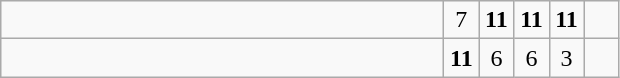<table class="wikitable">
<tr>
<td style="width:18em"><strong></strong></td>
<td align=center style="width:1em">7</td>
<td align=center style="width:1em"><strong>11</strong></td>
<td align=center style="width:1em"><strong>11</strong></td>
<td align=center style="width:1em"><strong>11</strong></td>
<td align=center style="width:1em"></td>
</tr>
<tr>
<td style="width:18em"></td>
<td align=center style="width:1em"><strong>11</strong></td>
<td align=center style="width:1em">6</td>
<td align=center style="width:1em">6</td>
<td align=center style="width:1em">3</td>
<td align=center style="width:1em"></td>
</tr>
</table>
